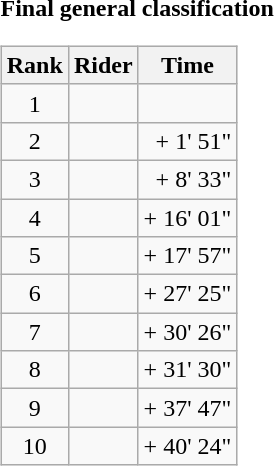<table>
<tr>
<td><strong>Final general classification</strong><br><table class="wikitable">
<tr>
<th scope="col">Rank</th>
<th scope="col">Rider</th>
<th scope="col">Time</th>
</tr>
<tr>
<td style="text-align:center;">1</td>
<td></td>
<td style="text-align:right;"></td>
</tr>
<tr>
<td style="text-align:center;">2</td>
<td></td>
<td style="text-align:right;">+ 1' 51"</td>
</tr>
<tr>
<td style="text-align:center;">3</td>
<td></td>
<td style="text-align:right;">+ 8' 33"</td>
</tr>
<tr>
<td style="text-align:center;">4</td>
<td></td>
<td style="text-align:right;">+ 16' 01"</td>
</tr>
<tr>
<td style="text-align:center;">5</td>
<td></td>
<td style="text-align:right;">+ 17' 57"</td>
</tr>
<tr>
<td style="text-align:center;">6</td>
<td></td>
<td style="text-align:right;">+ 27' 25"</td>
</tr>
<tr>
<td style="text-align:center;">7</td>
<td></td>
<td style="text-align:right;">+ 30' 26"</td>
</tr>
<tr>
<td style="text-align:center;">8</td>
<td></td>
<td style="text-align:right;">+ 31' 30"</td>
</tr>
<tr>
<td style="text-align:center;">9</td>
<td></td>
<td style="text-align:right;">+ 37' 47"</td>
</tr>
<tr>
<td style="text-align:center;">10</td>
<td></td>
<td style="text-align:right;">+ 40' 24"</td>
</tr>
</table>
</td>
</tr>
</table>
